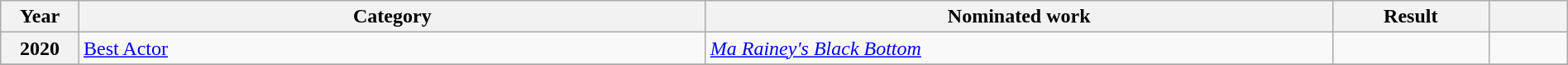<table class="wikitable plainrowheaders" style="width:100%;">
<tr>
<th scope="col" style="width:5%;">Year</th>
<th scope="col" style="width:40%;">Category</th>
<th scope="col" style="width:40%;">Nominated work</th>
<th scope="col" style="width:10%;">Result</th>
<th scope="col" style="width:5%;"></th>
</tr>
<tr>
<th scope="row" style="text-align:center;">2020</th>
<td><a href='#'>Best Actor</a></td>
<td><em><a href='#'>Ma Rainey's Black Bottom</a></em></td>
<td></td>
<td style="text-align:center;"></td>
</tr>
<tr>
</tr>
</table>
